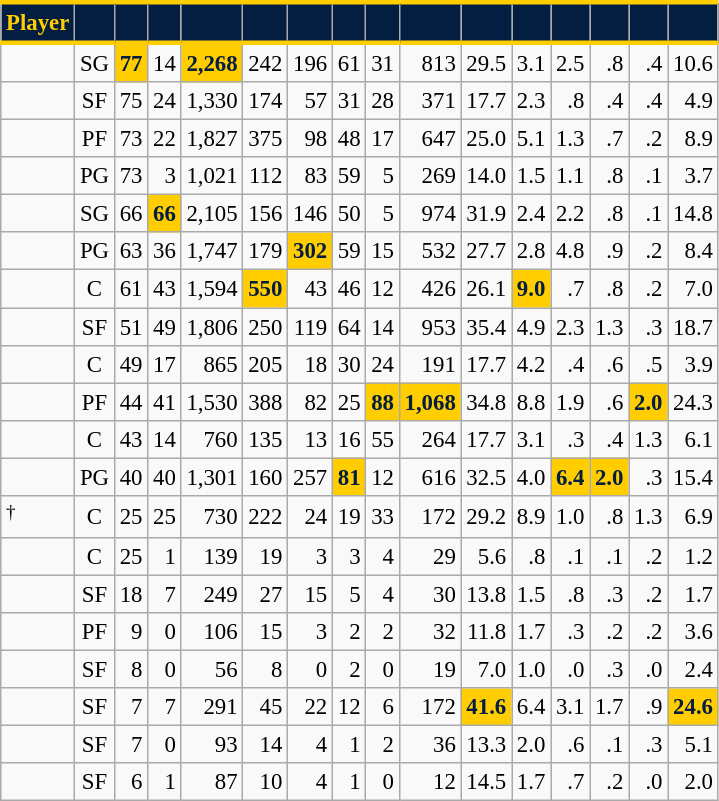<table class="wikitable sortable" style="font-size: 95%; text-align:right;">
<tr>
<th style="background:#041E42; color:#FFCD00; border-top:#FFCD00 3px solid; border-bottom:#FFCD00 3px solid;">Player</th>
<th style="background:#041E42; color:#FFCD00; border-top:#FFCD00 3px solid; border-bottom:#FFCD00 3px solid;"></th>
<th style="background:#041E42; color:#FFCD00; border-top:#FFCD00 3px solid; border-bottom:#FFCD00 3px solid;"></th>
<th style="background:#041E42; color:#FFCD00; border-top:#FFCD00 3px solid; border-bottom:#FFCD00 3px solid;"></th>
<th style="background:#041E42; color:#FFCD00; border-top:#FFCD00 3px solid; border-bottom:#FFCD00 3px solid;"></th>
<th style="background:#041E42; color:#FFCD00; border-top:#FFCD00 3px solid; border-bottom:#FFCD00 3px solid;"></th>
<th style="background:#041E42; color:#FFCD00; border-top:#FFCD00 3px solid; border-bottom:#FFCD00 3px solid;"></th>
<th style="background:#041E42; color:#FFCD00; border-top:#FFCD00 3px solid; border-bottom:#FFCD00 3px solid;"></th>
<th style="background:#041E42; color:#FFCD00; border-top:#FFCD00 3px solid; border-bottom:#FFCD00 3px solid;"></th>
<th style="background:#041E42; color:#FFCD00; border-top:#FFCD00 3px solid; border-bottom:#FFCD00 3px solid;"></th>
<th style="background:#041E42; color:#FFCD00; border-top:#FFCD00 3px solid; border-bottom:#FFCD00 3px solid;"></th>
<th style="background:#041E42; color:#FFCD00; border-top:#FFCD00 3px solid; border-bottom:#FFCD00 3px solid;"></th>
<th style="background:#041E42; color:#FFCD00; border-top:#FFCD00 3px solid; border-bottom:#FFCD00 3px solid;"></th>
<th style="background:#041E42; color:#FFCD00; border-top:#FFCD00 3px solid; border-bottom:#FFCD00 3px solid;"></th>
<th style="background:#041E42; color:#FFCD00; border-top:#FFCD00 3px solid; border-bottom:#FFCD00 3px solid;"></th>
<th style="background:#041E42; color:#FFCD00; border-top:#FFCD00 3px solid; border-bottom:#FFCD00 3px solid;"></th>
</tr>
<tr>
<td style="text-align:left;"></td>
<td style="text-align:center;">SG</td>
<td style="background:#FFCD00; color:#041E42;"><strong>77</strong></td>
<td>14</td>
<td style="background:#FFCD00; color:#041E42;"><strong>2,268</strong></td>
<td>242</td>
<td>196</td>
<td>61</td>
<td>31</td>
<td>813</td>
<td>29.5</td>
<td>3.1</td>
<td>2.5</td>
<td>.8</td>
<td>.4</td>
<td>10.6</td>
</tr>
<tr>
<td style="text-align:left;"></td>
<td style="text-align:center;">SF</td>
<td>75</td>
<td>24</td>
<td>1,330</td>
<td>174</td>
<td>57</td>
<td>31</td>
<td>28</td>
<td>371</td>
<td>17.7</td>
<td>2.3</td>
<td>.8</td>
<td>.4</td>
<td>.4</td>
<td>4.9</td>
</tr>
<tr>
<td style="text-align:left;"></td>
<td style="text-align:center;">PF</td>
<td>73</td>
<td>22</td>
<td>1,827</td>
<td>375</td>
<td>98</td>
<td>48</td>
<td>17</td>
<td>647</td>
<td>25.0</td>
<td>5.1</td>
<td>1.3</td>
<td>.7</td>
<td>.2</td>
<td>8.9</td>
</tr>
<tr>
<td style="text-align:left;"></td>
<td style="text-align:center;">PG</td>
<td>73</td>
<td>3</td>
<td>1,021</td>
<td>112</td>
<td>83</td>
<td>59</td>
<td>5</td>
<td>269</td>
<td>14.0</td>
<td>1.5</td>
<td>1.1</td>
<td>.8</td>
<td>.1</td>
<td>3.7</td>
</tr>
<tr>
<td style="text-align:left;"></td>
<td style="text-align:center;">SG</td>
<td>66</td>
<td style="background:#FFCD00; color:#041E42;"><strong>66</strong></td>
<td>2,105</td>
<td>156</td>
<td>146</td>
<td>50</td>
<td>5</td>
<td>974</td>
<td>31.9</td>
<td>2.4</td>
<td>2.2</td>
<td>.8</td>
<td>.1</td>
<td>14.8</td>
</tr>
<tr>
<td style="text-align:left;"></td>
<td style="text-align:center;">PG</td>
<td>63</td>
<td>36</td>
<td>1,747</td>
<td>179</td>
<td style="background:#FFCD00; color:#041E42;"><strong>302</strong></td>
<td>59</td>
<td>15</td>
<td>532</td>
<td>27.7</td>
<td>2.8</td>
<td>4.8</td>
<td>.9</td>
<td>.2</td>
<td>8.4</td>
</tr>
<tr>
<td style="text-align:left;"></td>
<td style="text-align:center;">C</td>
<td>61</td>
<td>43</td>
<td>1,594</td>
<td style="background:#FFCD00; color:#041E42;"><strong>550</strong></td>
<td>43</td>
<td>46</td>
<td>12</td>
<td>426</td>
<td>26.1</td>
<td style="background:#FFCD00; color:#041E42;"><strong>9.0</strong></td>
<td>.7</td>
<td>.8</td>
<td>.2</td>
<td>7.0</td>
</tr>
<tr>
<td style="text-align:left;"></td>
<td style="text-align:center;">SF</td>
<td>51</td>
<td>49</td>
<td>1,806</td>
<td>250</td>
<td>119</td>
<td>64</td>
<td>14</td>
<td>953</td>
<td>35.4</td>
<td>4.9</td>
<td>2.3</td>
<td>1.3</td>
<td>.3</td>
<td>18.7</td>
</tr>
<tr>
<td style="text-align:left;"></td>
<td style="text-align:center;">C</td>
<td>49</td>
<td>17</td>
<td>865</td>
<td>205</td>
<td>18</td>
<td>30</td>
<td>24</td>
<td>191</td>
<td>17.7</td>
<td>4.2</td>
<td>.4</td>
<td>.6</td>
<td>.5</td>
<td>3.9</td>
</tr>
<tr>
<td style="text-align:left;"></td>
<td style="text-align:center;">PF</td>
<td>44</td>
<td>41</td>
<td>1,530</td>
<td>388</td>
<td>82</td>
<td>25</td>
<td style="background:#FFCD00; color:#041E42;"><strong>88</strong></td>
<td style="background:#FFCD00; color:#041E42;"><strong>1,068</strong></td>
<td>34.8</td>
<td>8.8</td>
<td>1.9</td>
<td>.6</td>
<td style="background:#FFCD00; color:#041E42;"><strong>2.0</strong></td>
<td>24.3</td>
</tr>
<tr>
<td style="text-align:left;"></td>
<td style="text-align:center;">C</td>
<td>43</td>
<td>14</td>
<td>760</td>
<td>135</td>
<td>13</td>
<td>16</td>
<td>55</td>
<td>264</td>
<td>17.7</td>
<td>3.1</td>
<td>.3</td>
<td>.4</td>
<td>1.3</td>
<td>6.1</td>
</tr>
<tr>
<td style="text-align:left;"></td>
<td style="text-align:center;">PG</td>
<td>40</td>
<td>40</td>
<td>1,301</td>
<td>160</td>
<td>257</td>
<td style="background:#FFCD00; color:#041E42;"><strong>81</strong></td>
<td>12</td>
<td>616</td>
<td>32.5</td>
<td>4.0</td>
<td style="background:#FFCD00; color:#041E42;"><strong>6.4</strong></td>
<td style="background:#FFCD00; color:#041E42;"><strong>2.0</strong></td>
<td>.3</td>
<td>15.4</td>
</tr>
<tr>
<td style="text-align:left;"><sup>†</sup></td>
<td style="text-align:center;">C</td>
<td>25</td>
<td>25</td>
<td>730</td>
<td>222</td>
<td>24</td>
<td>19</td>
<td>33</td>
<td>172</td>
<td>29.2</td>
<td>8.9</td>
<td>1.0</td>
<td>.8</td>
<td>1.3</td>
<td>6.9</td>
</tr>
<tr>
<td style="text-align:left;"></td>
<td style="text-align:center;">C</td>
<td>25</td>
<td>1</td>
<td>139</td>
<td>19</td>
<td>3</td>
<td>3</td>
<td>4</td>
<td>29</td>
<td>5.6</td>
<td>.8</td>
<td>.1</td>
<td>.1</td>
<td>.2</td>
<td>1.2</td>
</tr>
<tr>
<td style="text-align:left;"></td>
<td style="text-align:center;">SF</td>
<td>18</td>
<td>7</td>
<td>249</td>
<td>27</td>
<td>15</td>
<td>5</td>
<td>4</td>
<td>30</td>
<td>13.8</td>
<td>1.5</td>
<td>.8</td>
<td>.3</td>
<td>.2</td>
<td>1.7</td>
</tr>
<tr>
<td style="text-align:left;"></td>
<td style="text-align:center;">PF</td>
<td>9</td>
<td>0</td>
<td>106</td>
<td>15</td>
<td>3</td>
<td>2</td>
<td>2</td>
<td>32</td>
<td>11.8</td>
<td>1.7</td>
<td>.3</td>
<td>.2</td>
<td>.2</td>
<td>3.6</td>
</tr>
<tr>
<td style="text-align:left;"></td>
<td style="text-align:center;">SF</td>
<td>8</td>
<td>0</td>
<td>56</td>
<td>8</td>
<td>0</td>
<td>2</td>
<td>0</td>
<td>19</td>
<td>7.0</td>
<td>1.0</td>
<td>.0</td>
<td>.3</td>
<td>.0</td>
<td>2.4</td>
</tr>
<tr>
<td style="text-align:left;"></td>
<td style="text-align:center;">SF</td>
<td>7</td>
<td>7</td>
<td>291</td>
<td>45</td>
<td>22</td>
<td>12</td>
<td>6</td>
<td>172</td>
<td style="background:#FFCD00; color:#041E42;"><strong>41.6</strong></td>
<td>6.4</td>
<td>3.1</td>
<td>1.7</td>
<td>.9</td>
<td style="background:#FFCD00; color:#041E42;"><strong>24.6</strong></td>
</tr>
<tr>
<td style="text-align:left;"></td>
<td style="text-align:center;">SF</td>
<td>7</td>
<td>0</td>
<td>93</td>
<td>14</td>
<td>4</td>
<td>1</td>
<td>2</td>
<td>36</td>
<td>13.3</td>
<td>2.0</td>
<td>.6</td>
<td>.1</td>
<td>.3</td>
<td>5.1</td>
</tr>
<tr>
<td style="text-align:left;"></td>
<td style="text-align:center;">SF</td>
<td>6</td>
<td>1</td>
<td>87</td>
<td>10</td>
<td>4</td>
<td>1</td>
<td>0</td>
<td>12</td>
<td>14.5</td>
<td>1.7</td>
<td>.7</td>
<td>.2</td>
<td>.0</td>
<td>2.0</td>
</tr>
</table>
